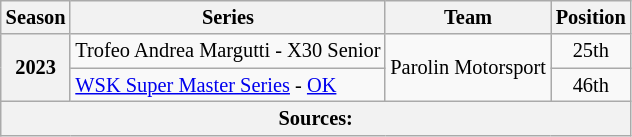<table class="wikitable" style="font-size: 85%; text-align:center">
<tr>
<th>Season</th>
<th>Series</th>
<th>Team</th>
<th>Position</th>
</tr>
<tr>
<th rowspan="2">2023</th>
<td align="left">Trofeo Andrea Margutti - X30 Senior</td>
<td rowspan="2" align="left">Parolin Motorsport</td>
<td>25th</td>
</tr>
<tr>
<td align="left"><a href='#'>WSK Super Master Series</a> - <a href='#'>OK</a></td>
<td>46th</td>
</tr>
<tr>
<th colspan="4">Sources:</th>
</tr>
</table>
